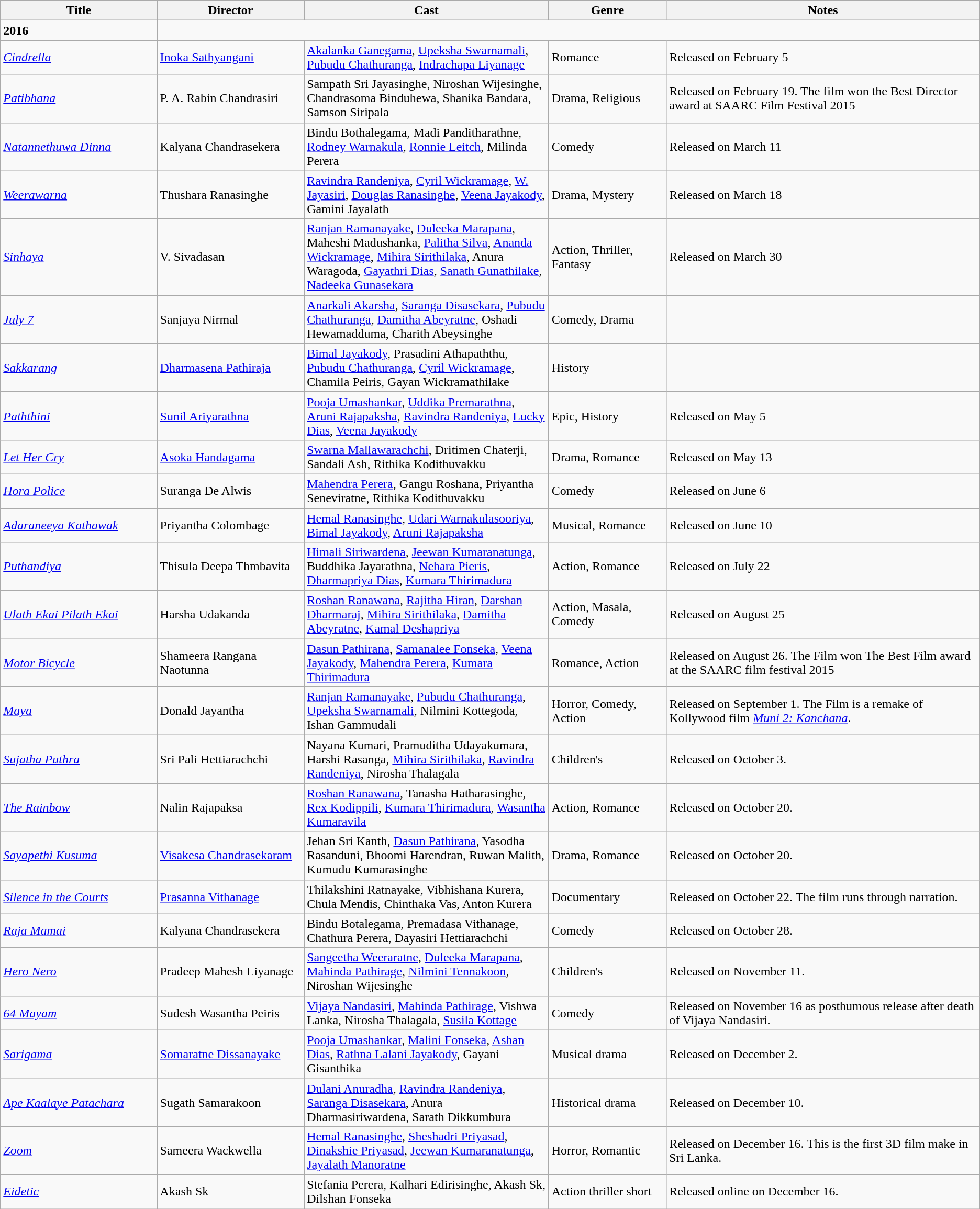<table class="wikitable">
<tr>
<th width=16%>Title</th>
<th width=15%>Director</th>
<th width=25%>Cast</th>
<th width=12%>Genre</th>
<th width=32%>Notes</th>
</tr>
<tr>
<td><strong>2016</strong></td>
</tr>
<tr>
<td><em><a href='#'>Cindrella</a></em></td>
<td><a href='#'>Inoka Sathyangani</a></td>
<td><a href='#'>Akalanka Ganegama</a>, <a href='#'>Upeksha Swarnamali</a>, <a href='#'>Pubudu Chathuranga</a>, <a href='#'>Indrachapa Liyanage</a></td>
<td>Romance</td>
<td>Released on February 5</td>
</tr>
<tr>
<td><em><a href='#'>Patibhana</a></em></td>
<td>P. A. Rabin Chandrasiri</td>
<td>Sampath Sri Jayasinghe, Niroshan Wijesinghe, Chandrasoma Binduhewa, Shanika Bandara, Samson Siripala</td>
<td>Drama, Religious</td>
<td>Released on February 19. The film won the Best Director award at SAARC Film Festival 2015</td>
</tr>
<tr>
<td><em><a href='#'>Natannethuwa Dinna</a></em></td>
<td>Kalyana Chandrasekera</td>
<td>Bindu Bothalegama, Madi Panditharathne, <a href='#'>Rodney Warnakula</a>, <a href='#'>Ronnie Leitch</a>, Milinda Perera</td>
<td>Comedy</td>
<td>Released on March 11</td>
</tr>
<tr>
<td><em><a href='#'>Weerawarna</a></em></td>
<td>Thushara Ranasinghe</td>
<td><a href='#'>Ravindra Randeniya</a>, <a href='#'>Cyril Wickramage</a>, <a href='#'>W. Jayasiri</a>, <a href='#'>Douglas Ranasinghe</a>, <a href='#'>Veena Jayakody</a>, Gamini Jayalath</td>
<td>Drama, Mystery</td>
<td>Released on March 18</td>
</tr>
<tr>
<td><em><a href='#'>Sinhaya</a></em></td>
<td>V. Sivadasan</td>
<td><a href='#'>Ranjan Ramanayake</a>, <a href='#'>Duleeka Marapana</a>, Maheshi Madushanka, <a href='#'>Palitha Silva</a>, <a href='#'>Ananda Wickramage</a>, <a href='#'>Mihira Sirithilaka</a>, Anura Waragoda, <a href='#'>Gayathri Dias</a>, <a href='#'>Sanath Gunathilake</a>, <a href='#'>Nadeeka Gunasekara</a></td>
<td>Action, Thriller, Fantasy</td>
<td>Released on March 30</td>
</tr>
<tr>
<td><em><a href='#'>July 7</a></em></td>
<td>Sanjaya Nirmal</td>
<td><a href='#'>Anarkali Akarsha</a>, <a href='#'>Saranga Disasekara</a>, <a href='#'>Pubudu Chathuranga</a>, <a href='#'>Damitha Abeyratne</a>, Oshadi Hewamadduma, Charith Abeysinghe</td>
<td>Comedy, Drama</td>
<td></td>
</tr>
<tr>
<td><em><a href='#'>Sakkarang</a></em></td>
<td><a href='#'>Dharmasena Pathiraja</a></td>
<td><a href='#'>Bimal Jayakody</a>, Prasadini Athapaththu, <a href='#'>Pubudu Chathuranga</a>, <a href='#'>Cyril Wickramage</a>, Chamila Peiris, Gayan Wickramathilake</td>
<td>History</td>
<td></td>
</tr>
<tr>
<td><em><a href='#'>Paththini</a></em></td>
<td><a href='#'>Sunil Ariyarathna</a></td>
<td><a href='#'>Pooja Umashankar</a>, <a href='#'>Uddika Premarathna</a>, <a href='#'>Aruni Rajapaksha</a>, <a href='#'>Ravindra Randeniya</a>, <a href='#'>Lucky Dias</a>, <a href='#'>Veena Jayakody</a></td>
<td>Epic, History</td>
<td>Released on May 5</td>
</tr>
<tr>
<td><em><a href='#'>Let Her Cry</a></em></td>
<td><a href='#'>Asoka Handagama</a></td>
<td><a href='#'>Swarna Mallawarachchi</a>, Dritimen Chaterji, Sandali Ash, Rithika Kodithuvakku</td>
<td>Drama, Romance</td>
<td>Released on May 13</td>
</tr>
<tr>
<td><em><a href='#'>Hora Police</a></em></td>
<td>Suranga De Alwis</td>
<td><a href='#'>Mahendra Perera</a>, Gangu Roshana, Priyantha Seneviratne, Rithika Kodithuvakku</td>
<td>Comedy</td>
<td>Released on June 6</td>
</tr>
<tr>
<td><em><a href='#'>Adaraneeya Kathawak</a></em></td>
<td>Priyantha Colombage</td>
<td><a href='#'>Hemal Ranasinghe</a>, <a href='#'>Udari Warnakulasooriya</a>, <a href='#'>Bimal Jayakody</a>, <a href='#'>Aruni Rajapaksha</a></td>
<td>Musical, Romance</td>
<td>Released on June 10</td>
</tr>
<tr>
<td><em><a href='#'>Puthandiya</a></em></td>
<td>Thisula Deepa Thmbavita</td>
<td><a href='#'>Himali Siriwardena</a>, <a href='#'>Jeewan Kumaranatunga</a>, Buddhika Jayarathna, <a href='#'>Nehara Pieris</a>, <a href='#'>Dharmapriya Dias</a>, <a href='#'>Kumara Thirimadura</a></td>
<td>Action, Romance</td>
<td>Released on July 22</td>
</tr>
<tr>
<td><em><a href='#'>Ulath Ekai Pilath Ekai</a></em></td>
<td>Harsha Udakanda</td>
<td><a href='#'>Roshan Ranawana</a>, <a href='#'>Rajitha Hiran</a>, <a href='#'>Darshan Dharmaraj</a>, <a href='#'>Mihira Sirithilaka</a>, <a href='#'>Damitha Abeyratne</a>, <a href='#'>Kamal Deshapriya</a></td>
<td>Action, Masala, Comedy</td>
<td>Released on August 25</td>
</tr>
<tr>
<td><em><a href='#'>Motor Bicycle</a></em></td>
<td>Shameera Rangana Naotunna</td>
<td><a href='#'>Dasun Pathirana</a>, <a href='#'>Samanalee Fonseka</a>, <a href='#'>Veena Jayakody</a>, <a href='#'>Mahendra Perera</a>, <a href='#'>Kumara Thirimadura</a></td>
<td>Romance, Action</td>
<td>Released on August 26. The Film won The Best Film award at the SAARC film festival 2015</td>
</tr>
<tr>
<td><em><a href='#'>Maya</a></em></td>
<td>Donald Jayantha</td>
<td><a href='#'>Ranjan Ramanayake</a>, <a href='#'>Pubudu Chathuranga</a>, <a href='#'>Upeksha Swarnamali</a>, Nilmini Kottegoda, Ishan Gammudali</td>
<td>Horror, Comedy, Action</td>
<td>Released on September 1. The Film is a remake of Kollywood film <em><a href='#'>Muni 2: Kanchana</a></em>.</td>
</tr>
<tr>
<td><em><a href='#'>Sujatha Puthra</a></em></td>
<td>Sri Pali Hettiarachchi</td>
<td>Nayana Kumari, Pramuditha Udayakumara, Harshi Rasanga, <a href='#'>Mihira Sirithilaka</a>, <a href='#'>Ravindra Randeniya</a>, Nirosha Thalagala</td>
<td>Children's</td>
<td>Released on October 3.</td>
</tr>
<tr>
<td><em><a href='#'>The Rainbow</a></em></td>
<td>Nalin Rajapaksa</td>
<td><a href='#'>Roshan Ranawana</a>, Tanasha Hatharasinghe, <a href='#'>Rex Kodippili</a>, <a href='#'>Kumara Thirimadura</a>, <a href='#'>Wasantha Kumaravila</a></td>
<td>Action, Romance</td>
<td>Released on October 20.</td>
</tr>
<tr>
<td><em><a href='#'>Sayapethi Kusuma</a></em></td>
<td><a href='#'>Visakesa Chandrasekaram</a></td>
<td>Jehan Sri Kanth, <a href='#'>Dasun Pathirana</a>, Yasodha Rasanduni, Bhoomi Harendran, Ruwan Malith, Kumudu Kumarasinghe</td>
<td>Drama, Romance</td>
<td>Released on October 20.</td>
</tr>
<tr>
<td><em><a href='#'>Silence in the Courts</a></em></td>
<td><a href='#'>Prasanna Vithanage</a></td>
<td>Thilakshini Ratnayake, Vibhishana Kurera, Chula Mendis, Chinthaka Vas, Anton Kurera</td>
<td>Documentary</td>
<td>Released on October 22. The film runs through narration.</td>
</tr>
<tr>
<td><em><a href='#'>Raja Mamai</a></em></td>
<td>Kalyana Chandrasekera</td>
<td>Bindu Botalegama, Premadasa Vithanage, Chathura Perera, Dayasiri Hettiarachchi</td>
<td>Comedy</td>
<td>Released on October 28.</td>
</tr>
<tr>
<td><em><a href='#'>Hero Nero</a></em></td>
<td>Pradeep Mahesh Liyanage</td>
<td><a href='#'>Sangeetha Weeraratne</a>, <a href='#'>Duleeka Marapana</a>, <a href='#'>Mahinda Pathirage</a>, <a href='#'>Nilmini Tennakoon</a>, Niroshan Wijesinghe</td>
<td>Children's</td>
<td>Released on November 11.</td>
</tr>
<tr>
<td><em><a href='#'>64 Mayam</a></em></td>
<td>Sudesh Wasantha Peiris</td>
<td><a href='#'>Vijaya Nandasiri</a>, <a href='#'>Mahinda Pathirage</a>, Vishwa Lanka, Nirosha Thalagala, <a href='#'>Susila Kottage</a></td>
<td>Comedy</td>
<td>Released on November 16 as posthumous release after death of Vijaya Nandasiri.</td>
</tr>
<tr>
<td><em><a href='#'>Sarigama</a></em></td>
<td><a href='#'>Somaratne Dissanayake</a></td>
<td><a href='#'>Pooja Umashankar</a>, <a href='#'>Malini Fonseka</a>, <a href='#'>Ashan Dias</a>, <a href='#'>Rathna Lalani Jayakody</a>, Gayani Gisanthika</td>
<td>Musical drama</td>
<td>Released on December 2.</td>
</tr>
<tr>
<td><em><a href='#'>Ape Kaalaye Patachara</a></em></td>
<td>Sugath Samarakoon</td>
<td><a href='#'>Dulani Anuradha</a>, <a href='#'>Ravindra Randeniya</a>, <a href='#'>Saranga Disasekara</a>, Anura Dharmasiriwardena, Sarath Dikkumbura</td>
<td>Historical drama</td>
<td>Released on December 10.</td>
</tr>
<tr>
<td><em><a href='#'>Zoom</a></em></td>
<td>Sameera Wackwella</td>
<td><a href='#'>Hemal Ranasinghe</a>, <a href='#'>Sheshadri Priyasad</a>, <a href='#'>Dinakshie Priyasad</a>, <a href='#'>Jeewan Kumaranatunga</a>, <a href='#'>Jayalath Manoratne</a></td>
<td>Horror, Romantic</td>
<td>Released on December 16. This is the first 3D film make in Sri Lanka.</td>
</tr>
<tr>
<td><em><a href='#'>Eidetic</a></em></td>
<td>Akash Sk</td>
<td>Stefania Perera, Kalhari Edirisinghe, Akash Sk, Dilshan Fonseka</td>
<td>Action thriller short</td>
<td>Released online on December 16.</td>
</tr>
</table>
